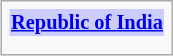<table style="width:auto; toc:25em; font-size:85%; text-align:left;" class="infobox">
<tr>
<th colspan="4"  style="text-align:center; background:#ccf;"><strong><a href='#'>Republic of India</a></strong></th>
</tr>
<tr>
<td colspan="4" style="text-align:center;"></td>
</tr>
<tr>
<td colspan="4" style="text-align:center;"></td>
</tr>
</table>
